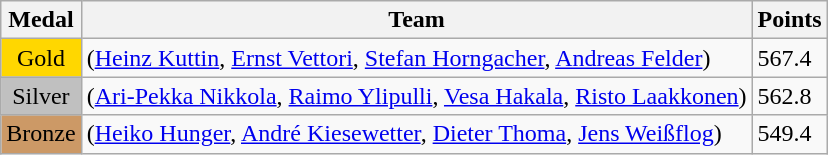<table class="wikitable">
<tr>
<th>Medal</th>
<th>Team</th>
<th>Points</th>
</tr>
<tr>
<td style="text-align:center;background-color:gold;">Gold</td>
<td> (<a href='#'>Heinz Kuttin</a>, <a href='#'>Ernst Vettori</a>, <a href='#'>Stefan Horngacher</a>, <a href='#'>Andreas Felder</a>)</td>
<td>567.4</td>
</tr>
<tr>
<td style="text-align:center;background-color:silver;">Silver</td>
<td> (<a href='#'>Ari-Pekka Nikkola</a>, <a href='#'>Raimo Ylipulli</a>, <a href='#'>Vesa Hakala</a>, <a href='#'>Risto Laakkonen</a>)</td>
<td>562.8</td>
</tr>
<tr>
<td style="text-align:center;background-color:#CC9966;">Bronze</td>
<td> (<a href='#'>Heiko Hunger</a>, <a href='#'>André Kiesewetter</a>, <a href='#'>Dieter Thoma</a>, <a href='#'>Jens Weißflog</a>)</td>
<td>549.4</td>
</tr>
</table>
